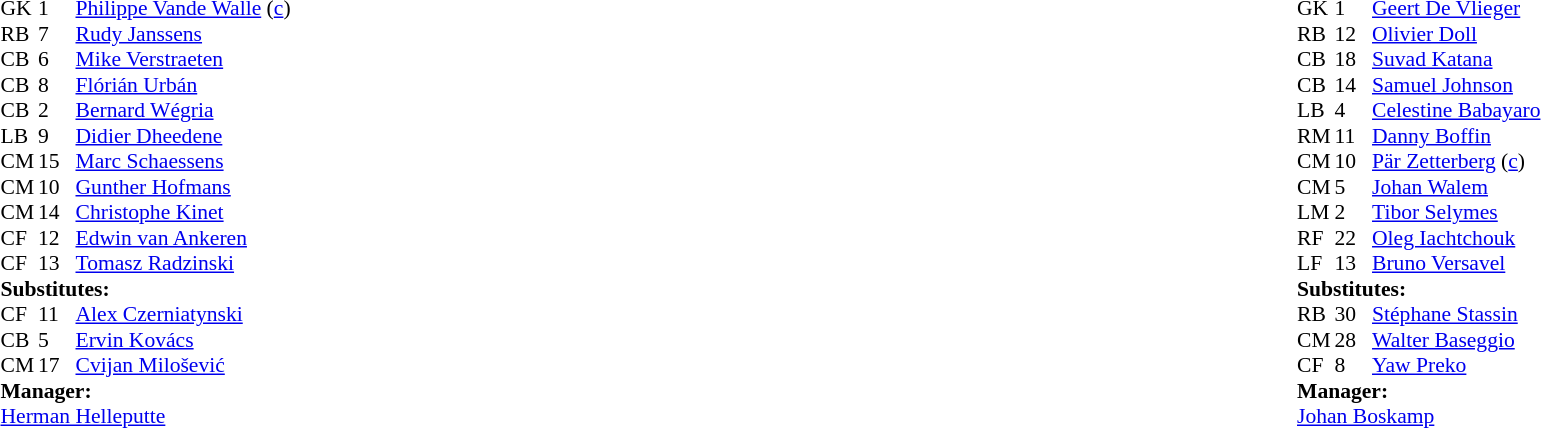<table width="100%">
<tr>
<td valign="top" width="50%"><br><table style="font-size: 90%" cellspacing="0" cellpadding="0">
<tr>
<th width="25"></th>
<th width="25"></th>
</tr>
<tr>
<td>GK</td>
<td>1</td>
<td> <a href='#'>Philippe Vande Walle</a> (<a href='#'>c</a>)</td>
</tr>
<tr>
<td>RB</td>
<td>7</td>
<td> <a href='#'>Rudy Janssens</a></td>
</tr>
<tr>
<td>CB</td>
<td>6</td>
<td> <a href='#'>Mike Verstraeten</a></td>
</tr>
<tr>
<td>CB</td>
<td>8</td>
<td> <a href='#'>Flórián Urbán</a></td>
</tr>
<tr>
<td>CB</td>
<td>2</td>
<td> <a href='#'>Bernard Wégria</a></td>
<td></td>
<td></td>
</tr>
<tr>
<td>LB</td>
<td>9</td>
<td> <a href='#'>Didier Dheedene</a></td>
</tr>
<tr>
<td>CM</td>
<td>15</td>
<td> <a href='#'>Marc Schaessens</a></td>
<td></td>
<td></td>
</tr>
<tr>
<td>CM</td>
<td>10</td>
<td> <a href='#'>Gunther Hofmans</a></td>
</tr>
<tr>
<td>CM</td>
<td>14</td>
<td> <a href='#'>Christophe Kinet</a></td>
</tr>
<tr>
<td>CF</td>
<td>12</td>
<td> <a href='#'>Edwin van Ankeren</a></td>
<td></td>
<td></td>
</tr>
<tr>
<td>CF</td>
<td>13</td>
<td> <a href='#'>Tomasz Radzinski</a></td>
<td></td>
</tr>
<tr>
<td colspan=4><strong>Substitutes:</strong></td>
</tr>
<tr>
<td>CF</td>
<td>11</td>
<td> <a href='#'>Alex Czerniatynski</a></td>
<td></td>
<td></td>
</tr>
<tr>
<td>CB</td>
<td>5</td>
<td> <a href='#'>Ervin Kovács</a></td>
<td></td>
<td></td>
</tr>
<tr>
<td>CM</td>
<td>17</td>
<td> <a href='#'>Cvijan Milošević</a></td>
<td></td>
<td></td>
</tr>
<tr>
<td colspan=4><strong>Manager:</strong></td>
</tr>
<tr>
<td colspan="4"> <a href='#'>Herman Helleputte</a></td>
</tr>
</table>
</td>
<td valign="top"></td>
<td valign="top" width="50%"><br><table style="font-size: 90%" cellspacing="0" cellpadding="0" align=center>
<tr>
<th width="25"></th>
<th width="25"></th>
</tr>
<tr>
<td>GK</td>
<td>1</td>
<td> <a href='#'>Geert De Vlieger</a></td>
</tr>
<tr>
<td>RB</td>
<td>12</td>
<td> <a href='#'>Olivier Doll</a></td>
</tr>
<tr>
<td>CB</td>
<td>18</td>
<td> <a href='#'>Suvad Katana</a></td>
</tr>
<tr>
<td>CB</td>
<td>14</td>
<td> <a href='#'>Samuel Johnson</a></td>
<td></td>
<td></td>
</tr>
<tr>
<td>LB</td>
<td>4</td>
<td> <a href='#'>Celestine Babayaro</a></td>
</tr>
<tr>
<td>RM</td>
<td>11</td>
<td> <a href='#'>Danny Boffin</a></td>
</tr>
<tr>
<td>CM</td>
<td>10</td>
<td> <a href='#'>Pär Zetterberg</a> (<a href='#'>c</a>)</td>
<td></td>
<td></td>
</tr>
<tr>
<td>CM</td>
<td>5</td>
<td> <a href='#'>Johan Walem</a></td>
</tr>
<tr>
<td>LM</td>
<td>2</td>
<td> <a href='#'>Tibor Selymes</a></td>
<td></td>
</tr>
<tr>
<td>RF</td>
<td>22</td>
<td> <a href='#'>Oleg Iachtchouk</a></td>
</tr>
<tr>
<td>LF</td>
<td>13</td>
<td> <a href='#'>Bruno Versavel</a></td>
<td></td>
<td></td>
</tr>
<tr>
<td colspan=4><strong>Substitutes:</strong></td>
</tr>
<tr>
<td>RB</td>
<td>30</td>
<td> <a href='#'>Stéphane Stassin</a></td>
<td></td>
<td></td>
</tr>
<tr>
<td>CM</td>
<td>28</td>
<td> <a href='#'>Walter Baseggio</a></td>
<td></td>
<td></td>
</tr>
<tr>
<td>CF</td>
<td>8</td>
<td> <a href='#'>Yaw Preko</a></td>
<td></td>
<td></td>
</tr>
<tr>
<td colspan=4><strong>Manager:</strong></td>
</tr>
<tr>
<td colspan="4"> <a href='#'>Johan Boskamp</a></td>
</tr>
</table>
</td>
</tr>
</table>
